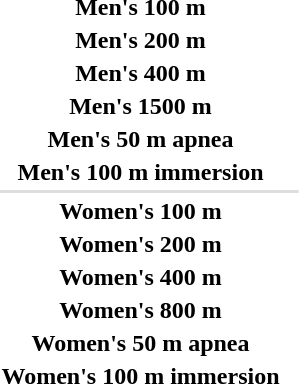<table>
<tr>
<th scope="row">Men's 100 m</th>
<td></td>
<td></td>
<td></td>
</tr>
<tr>
<th scope="row">Men's 200 m</th>
<td></td>
<td></td>
<td></td>
</tr>
<tr>
<th scope="row">Men's 400 m</th>
<td></td>
<td></td>
<td></td>
</tr>
<tr>
<th scope="row">Men's 1500 m</th>
<td></td>
<td></td>
<td></td>
</tr>
<tr>
<th scope="row">Men's 50 m apnea</th>
<td></td>
<td></td>
<td></td>
</tr>
<tr>
<th scope="row">Men's 100 m immersion</th>
<td></td>
<td></td>
<td></td>
</tr>
<tr bgcolor=#DDDDDD>
<td colspan=4></td>
</tr>
<tr>
<th scope="row">Women's 100 m</th>
<td></td>
<td></td>
<td></td>
</tr>
<tr>
<th scope="row">Women's 200 m</th>
<td></td>
<td></td>
<td></td>
</tr>
<tr>
<th scope="row">Women's 400 m</th>
<td></td>
<td></td>
<td></td>
</tr>
<tr>
<th scope="row">Women's 800 m</th>
<td></td>
<td></td>
<td></td>
</tr>
<tr>
<th scope="row">Women's 50 m apnea</th>
<td></td>
<td></td>
<td></td>
</tr>
<tr>
<th scope="row">Women's 100 m immersion</th>
<td></td>
<td></td>
<td></td>
</tr>
</table>
